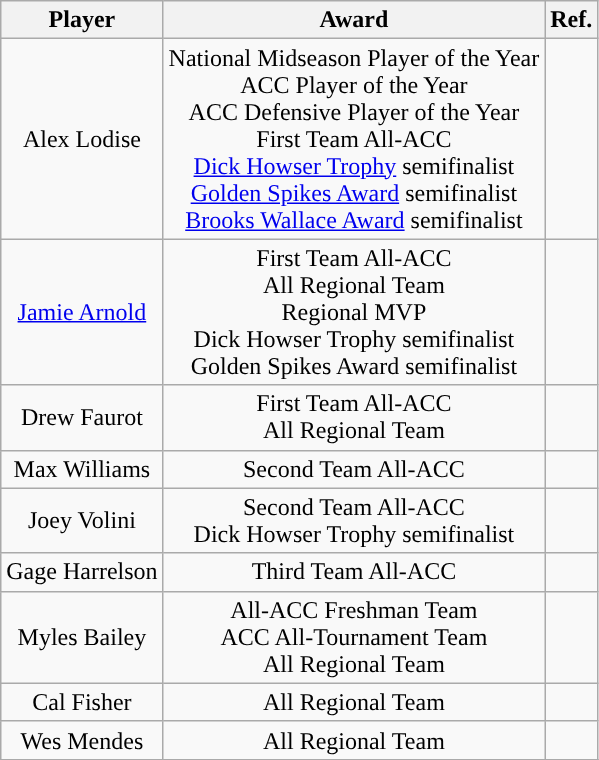<table class="wikitable" style="text-align:center;">
<tr>
<th>Player</th>
<th>Award</th>
<th>Ref.</th>
</tr>
<tr>
<td>Alex Lodise</td>
<td>National Midseason Player of the Year<br>ACC Player of the Year<br>ACC Defensive Player of the Year<br>First Team All-ACC<br><a href='#'>Dick Howser Trophy</a> semifinalist<br><a href='#'>Golden Spikes Award</a> semifinalist<br><a href='#'>Brooks Wallace Award</a> semifinalist</td>
<td> </td>
</tr>
<tr>
<td><a href='#'>Jamie Arnold</a></td>
<td>First Team All-ACC<br>All Regional Team<br>Regional MVP<br>Dick Howser Trophy semifinalist<br>Golden Spikes Award semifinalist</td>
<td></td>
</tr>
<tr>
<td>Drew Faurot</td>
<td>First Team All-ACC<br>All Regional Team</td>
<td></td>
</tr>
<tr>
<td>Max Williams</td>
<td>Second Team All-ACC</td>
<td></td>
</tr>
<tr>
<td>Joey Volini</td>
<td>Second Team All-ACC<br>Dick Howser Trophy semifinalist</td>
<td></td>
</tr>
<tr>
<td>Gage Harrelson</td>
<td>Third Team All-ACC</td>
<td></td>
</tr>
<tr>
<td>Myles Bailey</td>
<td>All-ACC Freshman Team<br>ACC All-Tournament Team<br>All Regional Team</td>
<td></td>
</tr>
<tr>
<td>Cal Fisher</td>
<td>All Regional Team</td>
<td></td>
</tr>
<tr>
<td>Wes Mendes</td>
<td>All Regional Team</td>
<td></td>
</tr>
<tr>
</tr>
</table>
